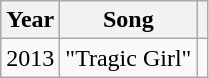<table class="wikitable">
<tr>
<th>Year</th>
<th>Song</th>
<th style="text-align: center;" class="unsortable"></th>
</tr>
<tr>
<td>2013</td>
<td>"Tragic Girl"</td>
<td style="text-align: center;"></td>
</tr>
</table>
